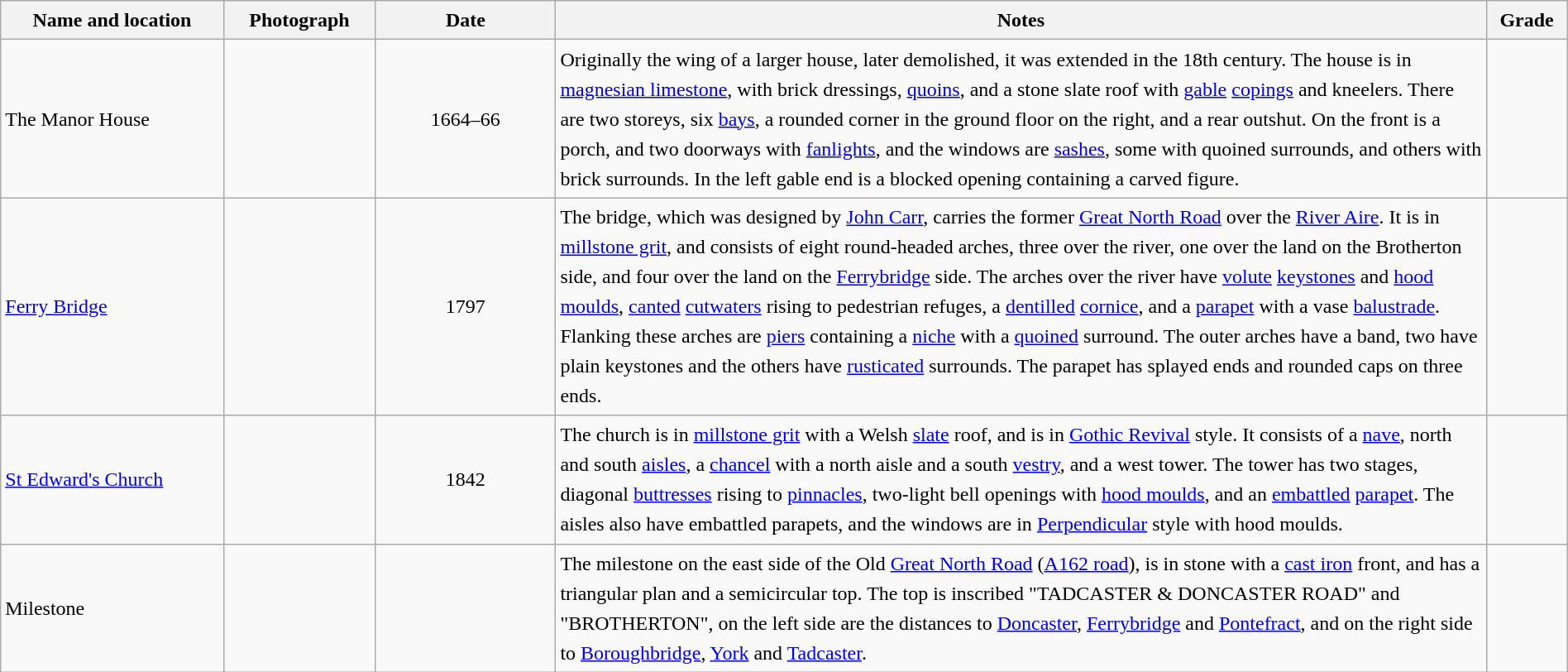<table class="wikitable sortable plainrowheaders" style="width:100%; border:0px; text-align:left; line-height:150%">
<tr>
<th scope="col"  style="width:150px">Name and location</th>
<th scope="col"  style="width:100px" class="unsortable">Photograph</th>
<th scope="col"  style="width:120px">Date</th>
<th scope="col"  style="width:650px" class="unsortable">Notes</th>
<th scope="col"  style="width:50px">Grade</th>
</tr>
<tr>
<td>The Manor House<br><small></small></td>
<td></td>
<td align="center">1664–66</td>
<td>Originally the wing of a larger house, later demolished, it was extended in the 18th century.  The house is in <a href='#'>magnesian limestone</a>, with brick dressings, <a href='#'>quoins</a>, and a stone slate roof with <a href='#'>gable</a> <a href='#'>copings</a> and kneelers.  There are two storeys, six <a href='#'>bays</a>, a rounded corner in the ground floor on the right, and a rear outshut.  On the front is a porch, and two doorways with <a href='#'>fanlights</a>, and the windows are <a href='#'>sashes</a>, some with quoined surrounds, and others with brick surrounds.  In the left gable end is a blocked opening containing a carved figure.</td>
<td align="center" ></td>
</tr>
<tr>
<td><a href='#'>Ferry Bridge</a><br><small></small></td>
<td></td>
<td align="center">1797</td>
<td>The bridge, which was designed by <a href='#'>John Carr</a>, carries the former <a href='#'>Great North Road</a> over the <a href='#'>River Aire</a>.  It is in <a href='#'>millstone grit</a>, and consists of eight round-headed arches, three over the river, one over the land on the Brotherton side, and four over the land on the <a href='#'>Ferrybridge</a> side.  The arches over the river have <a href='#'>volute</a> <a href='#'>keystones</a> and <a href='#'>hood moulds</a>, <a href='#'>canted</a> <a href='#'>cutwaters</a> rising to pedestrian refuges, a <a href='#'>dentilled</a> <a href='#'>cornice</a>, and a <a href='#'>parapet</a> with a vase <a href='#'>balustrade</a>.  Flanking these arches are <a href='#'>piers</a> containing a <a href='#'>niche</a> with a <a href='#'>quoined</a> surround.  The outer arches have a band, two have plain keystones and the others have <a href='#'>rusticated</a> surrounds.  The parapet has splayed ends and rounded caps on three ends.</td>
<td align="center" ></td>
</tr>
<tr>
<td><a href='#'>St Edward's Church</a><br><small></small></td>
<td></td>
<td align="center">1842</td>
<td>The church is in <a href='#'>millstone grit</a> with a Welsh <a href='#'>slate</a> roof, and is in <a href='#'>Gothic Revival</a> style.  It consists of a <a href='#'>nave</a>, north and south <a href='#'>aisles</a>, a <a href='#'>chancel</a> with a north aisle and a south <a href='#'>vestry</a>, and a west tower.  The tower has two stages, diagonal <a href='#'>buttresses</a> rising to <a href='#'>pinnacles</a>, two-light bell openings with <a href='#'>hood moulds</a>, and an <a href='#'>embattled</a> <a href='#'>parapet</a>.  The aisles also have embattled parapets, and the windows are in <a href='#'>Perpendicular</a> style with hood moulds.</td>
<td align="center" ></td>
</tr>
<tr>
<td>Milestone<br><small></small></td>
<td></td>
<td align="center"></td>
<td>The milestone on the east side of the Old <a href='#'>Great North Road</a> (<a href='#'>A162 road</a>), is in stone with a <a href='#'>cast iron</a> front, and has a triangular plan and a semicircular top.  The top is inscribed "TADCASTER & DONCASTER ROAD" and "BROTHERTON", on the left side are the distances to <a href='#'>Doncaster</a>, <a href='#'>Ferrybridge</a> and <a href='#'>Pontefract</a>, and on the right side to <a href='#'>Boroughbridge</a>, <a href='#'>York</a> and <a href='#'>Tadcaster</a>.</td>
<td align="center" ></td>
</tr>
<tr>
</tr>
</table>
